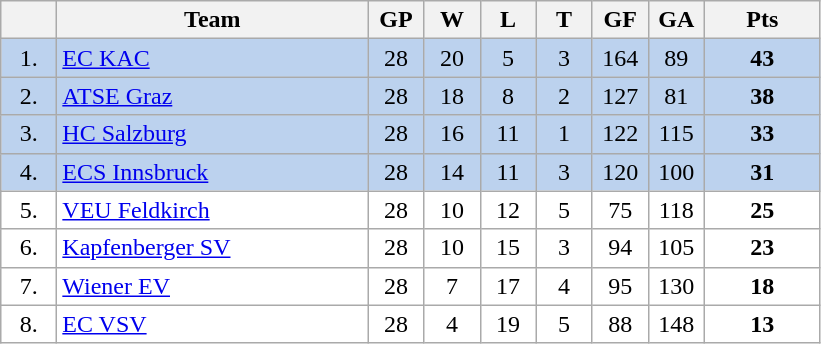<table class="wikitable">
<tr>
<th width="30"></th>
<th width="200">Team</th>
<th width="30">GP</th>
<th width="30">W</th>
<th width="30">L</th>
<th width="30">T</th>
<th width="30">GF</th>
<th width="30">GA</th>
<th width="70">Pts</th>
</tr>
<tr bgcolor="#BCD2EE" align="center">
<td>1.</td>
<td align="left"><a href='#'>EC KAC</a></td>
<td>28</td>
<td>20</td>
<td>5</td>
<td>3</td>
<td>164</td>
<td>89</td>
<td><strong>43</strong></td>
</tr>
<tr bgcolor="#BCD2EE" align="center">
<td>2.</td>
<td align="left"><a href='#'>ATSE Graz</a></td>
<td>28</td>
<td>18</td>
<td>8</td>
<td>2</td>
<td>127</td>
<td>81</td>
<td><strong>38</strong></td>
</tr>
<tr bgcolor="#BCD2EE" align="center">
<td>3.</td>
<td align="left"><a href='#'>HC Salzburg</a></td>
<td>28</td>
<td>16</td>
<td>11</td>
<td>1</td>
<td>122</td>
<td>115</td>
<td><strong>33</strong></td>
</tr>
<tr bgcolor="#BCD2EE" align="center">
<td>4.</td>
<td align="left"><a href='#'>ECS Innsbruck</a></td>
<td>28</td>
<td>14</td>
<td>11</td>
<td>3</td>
<td>120</td>
<td>100</td>
<td><strong>31</strong></td>
</tr>
<tr bgcolor="#FFFFFF" align="center">
<td>5.</td>
<td align="left"><a href='#'>VEU Feldkirch</a></td>
<td>28</td>
<td>10</td>
<td>12</td>
<td>5</td>
<td>75</td>
<td>118</td>
<td><strong>25</strong></td>
</tr>
<tr bgcolor="#FFFFFF" align="center">
<td>6.</td>
<td align="left"><a href='#'>Kapfenberger SV</a></td>
<td>28</td>
<td>10</td>
<td>15</td>
<td>3</td>
<td>94</td>
<td>105</td>
<td><strong>23</strong></td>
</tr>
<tr bgcolor="#FFFFFF" align="center">
<td>7.</td>
<td align="left"><a href='#'>Wiener EV</a></td>
<td>28</td>
<td>7</td>
<td>17</td>
<td>4</td>
<td>95</td>
<td>130</td>
<td><strong>18</strong></td>
</tr>
<tr bgcolor="#FFFFFF" align="center">
<td>8.</td>
<td align="left"><a href='#'>EC VSV</a></td>
<td>28</td>
<td>4</td>
<td>19</td>
<td>5</td>
<td>88</td>
<td>148</td>
<td><strong>13</strong></td>
</tr>
</table>
